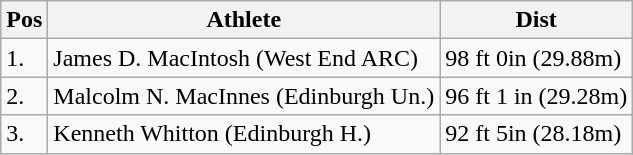<table class="wikitable">
<tr>
<th>Pos</th>
<th>Athlete</th>
<th>Dist</th>
</tr>
<tr>
<td>1.</td>
<td>James D. MacIntosh (West End ARC)</td>
<td>98 ft 0in (29.88m)</td>
</tr>
<tr>
<td>2.</td>
<td>Malcolm N. MacInnes (Edinburgh Un.)</td>
<td>96 ft 1 in (29.28m)</td>
</tr>
<tr>
<td>3.</td>
<td>Kenneth Whitton (Edinburgh H.)</td>
<td>92 ft 5in (28.18m)</td>
</tr>
</table>
